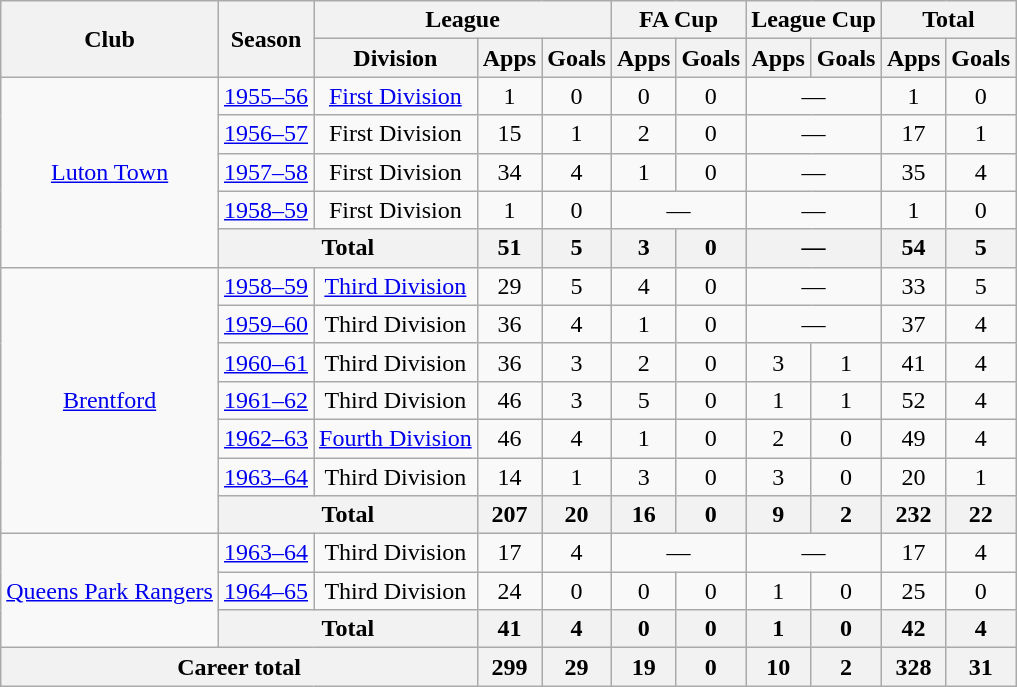<table class="wikitable" style="text-align: center;">
<tr>
<th rowspan="2">Club</th>
<th rowspan="2">Season</th>
<th colspan="3">League</th>
<th colspan="2">FA Cup</th>
<th colspan="2">League Cup</th>
<th colspan="2">Total</th>
</tr>
<tr>
<th>Division</th>
<th>Apps</th>
<th>Goals</th>
<th>Apps</th>
<th>Goals</th>
<th>Apps</th>
<th>Goals</th>
<th>Apps</th>
<th>Goals</th>
</tr>
<tr>
<td rowspan="5"><a href='#'>Luton Town</a></td>
<td><a href='#'>1955–56</a></td>
<td><a href='#'>First Division</a></td>
<td>1</td>
<td>0</td>
<td>0</td>
<td>0</td>
<td colspan="2">—</td>
<td>1</td>
<td>0</td>
</tr>
<tr>
<td><a href='#'>1956–57</a></td>
<td>First Division</td>
<td>15</td>
<td>1</td>
<td>2</td>
<td>0</td>
<td colspan="2">—</td>
<td>17</td>
<td>1</td>
</tr>
<tr>
<td><a href='#'>1957–58</a></td>
<td>First Division</td>
<td>34</td>
<td>4</td>
<td>1</td>
<td>0</td>
<td colspan="2">—</td>
<td>35</td>
<td>4</td>
</tr>
<tr>
<td><a href='#'>1958–59</a></td>
<td>First Division</td>
<td>1</td>
<td>0</td>
<td colspan="2">—</td>
<td colspan="2">—</td>
<td>1</td>
<td>0</td>
</tr>
<tr>
<th colspan="2">Total</th>
<th>51</th>
<th>5</th>
<th>3</th>
<th>0</th>
<th colspan="2">—</th>
<th>54</th>
<th>5</th>
</tr>
<tr>
<td rowspan="7"><a href='#'>Brentford</a></td>
<td><a href='#'>1958–59</a></td>
<td><a href='#'>Third Division</a></td>
<td>29</td>
<td>5</td>
<td>4</td>
<td>0</td>
<td colspan="2">—</td>
<td>33</td>
<td>5</td>
</tr>
<tr>
<td><a href='#'>1959–60</a></td>
<td>Third Division</td>
<td>36</td>
<td>4</td>
<td>1</td>
<td>0</td>
<td colspan="2">—</td>
<td>37</td>
<td>4</td>
</tr>
<tr>
<td><a href='#'>1960–61</a></td>
<td>Third Division</td>
<td>36</td>
<td>3</td>
<td>2</td>
<td>0</td>
<td>3</td>
<td>1</td>
<td>41</td>
<td>4</td>
</tr>
<tr>
<td><a href='#'>1961–62</a></td>
<td>Third Division</td>
<td>46</td>
<td>3</td>
<td>5</td>
<td>0</td>
<td>1</td>
<td>1</td>
<td>52</td>
<td>4</td>
</tr>
<tr>
<td><a href='#'>1962–63</a></td>
<td><a href='#'>Fourth Division</a></td>
<td>46</td>
<td>4</td>
<td>1</td>
<td>0</td>
<td>2</td>
<td>0</td>
<td>49</td>
<td>4</td>
</tr>
<tr>
<td><a href='#'>1963–64</a></td>
<td>Third Division</td>
<td>14</td>
<td>1</td>
<td>3</td>
<td>0</td>
<td>3</td>
<td>0</td>
<td>20</td>
<td>1</td>
</tr>
<tr>
<th colspan="2">Total</th>
<th>207</th>
<th>20</th>
<th>16</th>
<th>0</th>
<th>9</th>
<th>2</th>
<th>232</th>
<th>22</th>
</tr>
<tr>
<td rowspan="3"><a href='#'>Queens Park Rangers</a></td>
<td><a href='#'>1963–64</a></td>
<td>Third Division</td>
<td>17</td>
<td>4</td>
<td colspan="2">—</td>
<td colspan="2">—</td>
<td>17</td>
<td>4</td>
</tr>
<tr>
<td><a href='#'>1964–65</a></td>
<td>Third Division</td>
<td>24</td>
<td>0</td>
<td>0</td>
<td>0</td>
<td>1</td>
<td>0</td>
<td>25</td>
<td>0</td>
</tr>
<tr>
<th colspan="2">Total</th>
<th>41</th>
<th>4</th>
<th>0</th>
<th>0</th>
<th>1</th>
<th>0</th>
<th>42</th>
<th>4</th>
</tr>
<tr>
<th colspan="3">Career total</th>
<th>299</th>
<th>29</th>
<th>19</th>
<th>0</th>
<th>10</th>
<th>2</th>
<th>328</th>
<th>31</th>
</tr>
</table>
